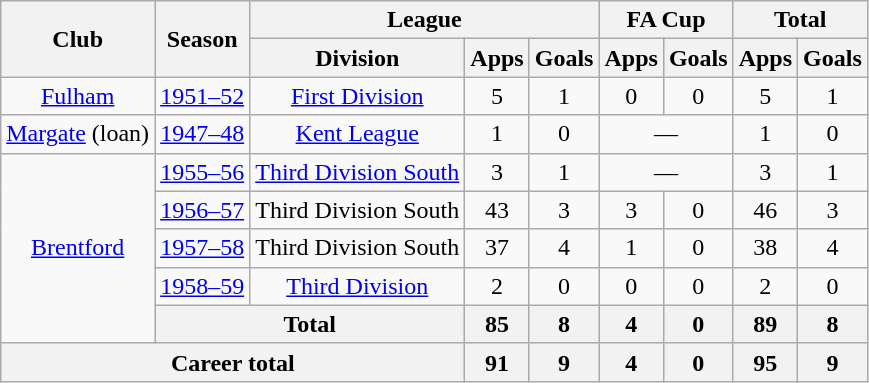<table class="wikitable" style="text-align: center;">
<tr>
<th rowspan="2">Club</th>
<th rowspan="2">Season</th>
<th colspan="3">League</th>
<th colspan="2">FA Cup</th>
<th colspan="2">Total</th>
</tr>
<tr>
<th>Division</th>
<th>Apps</th>
<th>Goals</th>
<th>Apps</th>
<th>Goals</th>
<th>Apps</th>
<th>Goals</th>
</tr>
<tr>
<td><a href='#'>Fulham</a></td>
<td><a href='#'>1951–52</a></td>
<td><a href='#'>First Division</a></td>
<td>5</td>
<td>1</td>
<td>0</td>
<td>0</td>
<td>5</td>
<td>1</td>
</tr>
<tr>
<td><a href='#'>Margate</a> (loan)</td>
<td><a href='#'>1947–48</a></td>
<td><a href='#'>Kent League</a></td>
<td>1</td>
<td>0</td>
<td colspan="2">—</td>
<td>1</td>
<td>0</td>
</tr>
<tr>
<td rowspan="5"><a href='#'>Brentford</a></td>
<td><a href='#'>1955–56</a></td>
<td><a href='#'>Third Division South</a></td>
<td>3</td>
<td>1</td>
<td colspan="2">—</td>
<td>3</td>
<td>1</td>
</tr>
<tr>
<td><a href='#'>1956–57</a></td>
<td>Third Division South</td>
<td>43</td>
<td>3</td>
<td>3</td>
<td>0</td>
<td>46</td>
<td>3</td>
</tr>
<tr>
<td><a href='#'>1957–58</a></td>
<td>Third Division South</td>
<td>37</td>
<td>4</td>
<td>1</td>
<td>0</td>
<td>38</td>
<td>4</td>
</tr>
<tr>
<td><a href='#'>1958–59</a></td>
<td><a href='#'>Third Division</a></td>
<td>2</td>
<td>0</td>
<td>0</td>
<td>0</td>
<td>2</td>
<td>0</td>
</tr>
<tr>
<th colspan="2">Total</th>
<th>85</th>
<th>8</th>
<th>4</th>
<th>0</th>
<th>89</th>
<th>8</th>
</tr>
<tr>
<th colspan="3">Career total</th>
<th>91</th>
<th>9</th>
<th>4</th>
<th>0</th>
<th>95</th>
<th>9</th>
</tr>
</table>
